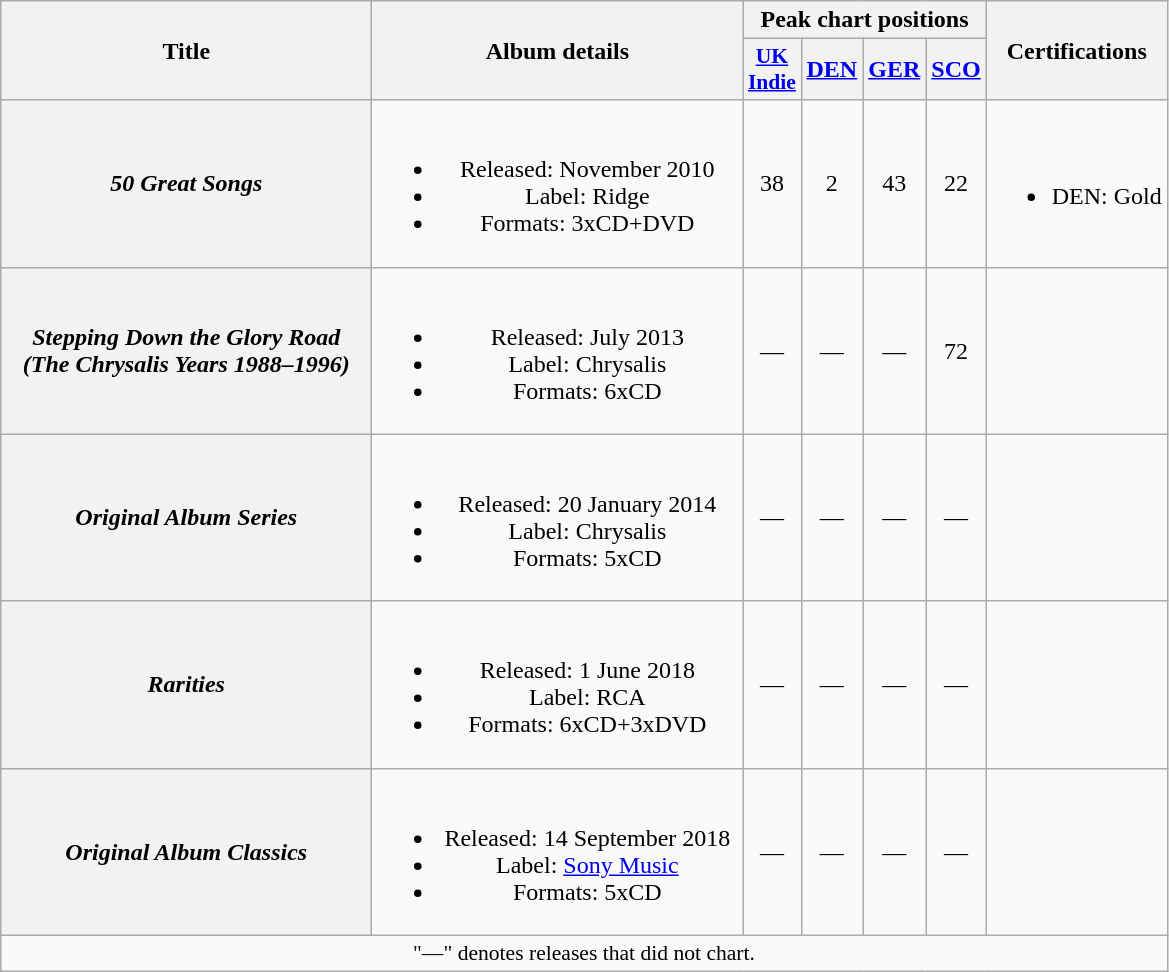<table class="wikitable plainrowheaders" style="text-align:center;">
<tr>
<th rowspan="2" scope="col" style="width:15em;">Title</th>
<th rowspan="2" scope="col" style="width:15em;">Album details</th>
<th colspan="4">Peak chart positions</th>
<th rowspan="2">Certifications</th>
</tr>
<tr>
<th scope="col" style="width:2em;font-size:90%;"><a href='#'>UK Indie</a><br></th>
<th><a href='#'>DEN</a><br></th>
<th><a href='#'>GER</a><br></th>
<th><a href='#'>SCO</a><br></th>
</tr>
<tr>
<th scope="row"><em>50 Great Songs</em></th>
<td><br><ul><li>Released: November 2010</li><li>Label: Ridge</li><li>Formats: 3xCD+DVD</li></ul></td>
<td>38</td>
<td>2</td>
<td>43</td>
<td>22</td>
<td><br><ul><li>DEN: Gold</li></ul></td>
</tr>
<tr>
<th scope="row"><em>Stepping Down the Glory Road (The Chrysalis Years 1988–1996)</em></th>
<td><br><ul><li>Released: July 2013</li><li>Label: Chrysalis</li><li>Formats: 6xCD</li></ul></td>
<td>—</td>
<td>—</td>
<td>—</td>
<td>72</td>
<td></td>
</tr>
<tr>
<th scope="row"><em>Original Album Series</em></th>
<td><br><ul><li>Released: 20 January 2014</li><li>Label: Chrysalis</li><li>Formats: 5xCD</li></ul></td>
<td>—</td>
<td>—</td>
<td>—</td>
<td>—</td>
<td></td>
</tr>
<tr>
<th scope="row"><em>Rarities</em></th>
<td><br><ul><li>Released: 1 June 2018</li><li>Label: RCA</li><li>Formats: 6xCD+3xDVD</li></ul></td>
<td>—</td>
<td>—</td>
<td>—</td>
<td>—</td>
<td></td>
</tr>
<tr>
<th scope="row"><em>Original Album Classics</em></th>
<td><br><ul><li>Released: 14 September 2018</li><li>Label: <a href='#'>Sony Music</a></li><li>Formats: 5xCD</li></ul></td>
<td>—</td>
<td>—</td>
<td>—</td>
<td>—</td>
<td></td>
</tr>
<tr>
<td colspan="7" style="font-size:90%">"—" denotes releases that did not chart.</td>
</tr>
</table>
